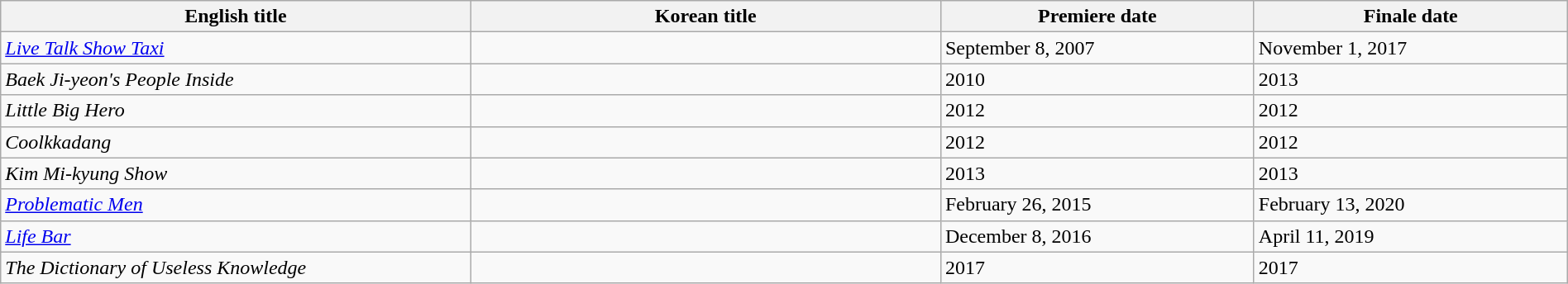<table class="wikitable sortable" width="100%">
<tr>
<th style="width:30%">English title</th>
<th style="width:30%">Korean title</th>
<th style="width:20%">Premiere date</th>
<th style="width:20%">Finale date</th>
</tr>
<tr>
<td><em><a href='#'>Live Talk Show Taxi</a></em></td>
<td></td>
<td>September 8, 2007</td>
<td>November 1, 2017</td>
</tr>
<tr>
<td><em>Baek Ji-yeon's People Inside</em></td>
<td></td>
<td>2010</td>
<td>2013</td>
</tr>
<tr>
<td><em>Little Big Hero</em></td>
<td></td>
<td>2012</td>
<td>2012</td>
</tr>
<tr>
<td><em>Coolkkadang</em></td>
<td></td>
<td>2012</td>
<td>2012</td>
</tr>
<tr>
<td><em>Kim Mi-kyung Show</em></td>
<td></td>
<td>2013</td>
<td>2013</td>
</tr>
<tr>
<td><em><a href='#'>Problematic Men</a></em></td>
<td></td>
<td>February 26, 2015</td>
<td>February 13, 2020</td>
</tr>
<tr>
<td><em><a href='#'>Life Bar</a></em></td>
<td></td>
<td>December 8, 2016</td>
<td>April 11, 2019</td>
</tr>
<tr>
<td><em>The Dictionary of Useless Knowledge</em></td>
<td></td>
<td>2017</td>
<td>2017</td>
</tr>
</table>
